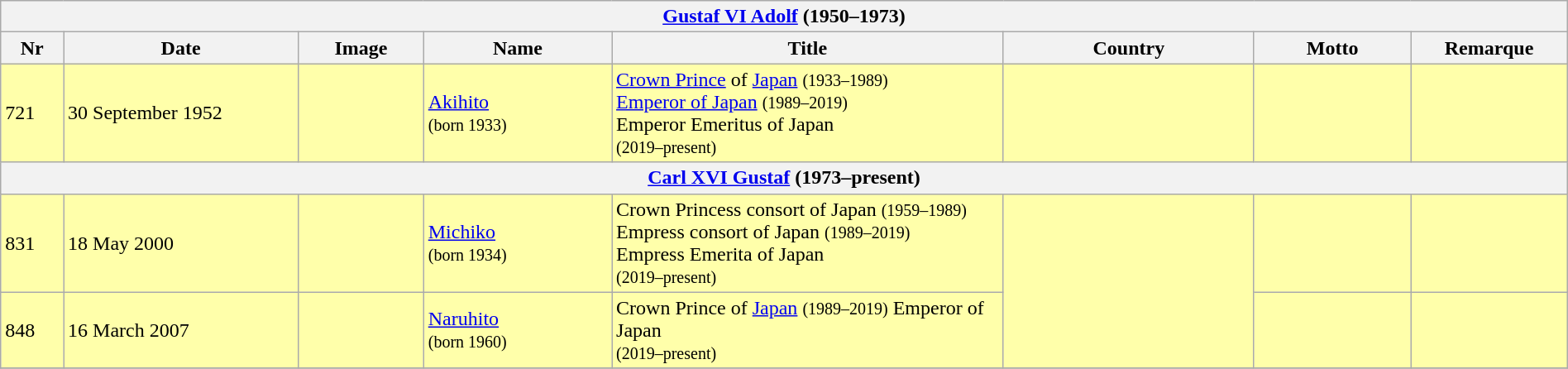<table class="wikitable" width=100%>
<tr>
<th colspan=8><a href='#'>Gustaf VI Adolf</a> (1950–1973)</th>
</tr>
<tr>
<th width=4%>Nr</th>
<th width=15%>Date</th>
<th width=8%>Image</th>
<th width=12%>Name</th>
<th>Title</th>
<th width=16%>Country</th>
<th width=10%>Motto</th>
<th width=10%>Remarque</th>
</tr>
<tr bgcolor="#FFFFAA">
<td>721</td>
<td>30 September 1952</td>
<td></td>
<td><a href='#'>Akihito</a><br><small>(born 1933)</small></td>
<td><a href='#'>Crown Prince</a> of <a href='#'>Japan</a> <small>(1933–1989)</small><br><a href='#'>Emperor of Japan</a> <small>(1989–2019)</small><br>Emperor Emeritus of Japan<br><small>(2019–present)</small> <br></td>
<td></td>
<td></td>
<td></td>
</tr>
<tr>
<th colspan=8><a href='#'>Carl XVI Gustaf</a> (1973–present)</th>
</tr>
<tr bgcolor="#FFFFAA">
<td>831</td>
<td>18 May 2000</td>
<td></td>
<td><a href='#'>Michiko</a><br><small>(born 1934)</small></td>
<td>Crown Princess consort of Japan <small>(1959–1989)</small><br>Empress consort of Japan <small>(1989–2019)</small><br>Empress Emerita of Japan<br><small>(2019–present)</small> <br></td>
<td rowspan="2"></td>
<td></td>
<td></td>
</tr>
<tr bgcolor="#FFFFAA">
<td>848</td>
<td>16 March 2007</td>
<td></td>
<td><a href='#'>Naruhito</a><br><small>(born 1960)</small></td>
<td>Crown Prince of <a href='#'>Japan</a> <small>(1989–2019)</small> Emperor of Japan<br><small>(2019–present)</small></td>
<td></td>
<td></td>
</tr>
<tr>
</tr>
</table>
